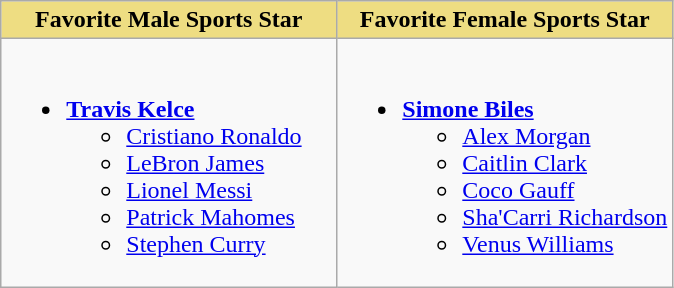<table class="wikitable">
<tr>
<th style="background:#EEDD82; width:50%">Favorite Male Sports Star</th>
<th style="background:#EEDD82; width:50%">Favorite Female Sports Star</th>
</tr>
<tr>
<td><br><ul><li><strong><a href='#'>Travis Kelce</a></strong><ul><li><a href='#'>Cristiano Ronaldo</a></li><li><a href='#'>LeBron James</a></li><li><a href='#'>Lionel Messi</a></li><li><a href='#'>Patrick Mahomes</a></li><li><a href='#'>Stephen Curry</a></li></ul></li></ul></td>
<td><br><ul><li><strong><a href='#'>Simone Biles</a></strong><ul><li><a href='#'>Alex Morgan</a></li><li><a href='#'>Caitlin Clark</a></li><li><a href='#'>Coco Gauff</a></li><li><a href='#'>Sha'Carri Richardson</a></li><li><a href='#'>Venus Williams</a></li></ul></li></ul></td>
</tr>
</table>
